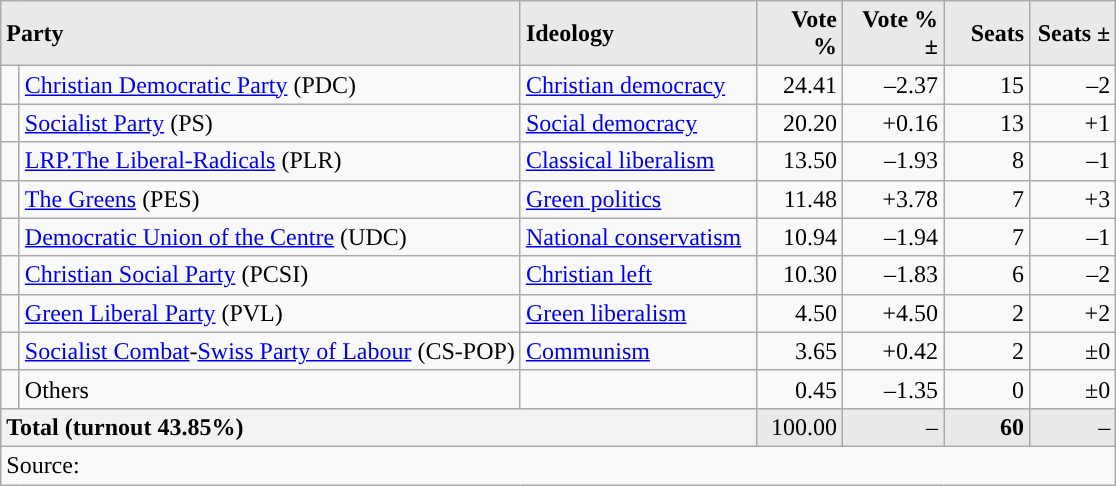<table class="wikitable">
<tr>
<th style="background-color:#E9E9E9;text-align:left;" colspan=2>Party</th>
<th style="background-color:#E9E9E9;text-align:left;" width=150px>Ideology</th>
<th style="background-color:#E9E9E9;text-align:right;" width=50px>Vote %</th>
<th style="background-color:#E9E9E9;text-align:right;" width=60px>Vote % ±</th>
<th style="background-color:#E9E9E9;text-align:right;" width=50px>Seats</th>
<th style="background-color:#E9E9E9;text-align:right;" width=50px>Seats ±</th>
</tr>
<tr>
<td style="background-color: "></td>
<td style="text-align:left;"><a href='#'>Christian Democratic Party</a> (PDC)</td>
<td style="text-align:left;"><a href='#'>Christian democracy</a></td>
<td style="text-align:right;">24.41</td>
<td style="text-align:right;">–2.37</td>
<td style="text-align:right;">15</td>
<td style="text-align:right;">–2</td>
</tr>
<tr>
<td style="background-color: "></td>
<td style="text-align:left;"><a href='#'>Socialist Party</a> (PS)</td>
<td style="text-align:left;"><a href='#'>Social democracy</a></td>
<td style="text-align:right;">20.20</td>
<td style="text-align:right;">+0.16</td>
<td style="text-align:right;">13</td>
<td style="text-align:right;">+1</td>
</tr>
<tr>
<td style="background-color: "></td>
<td style="text-align:left;"><a href='#'>LRP.The Liberal-Radicals</a> (PLR)</td>
<td style="text-align:left;"><a href='#'>Classical liberalism</a></td>
<td style="text-align:right;">13.50</td>
<td style="text-align:right;">–1.93</td>
<td style="text-align:right;">8</td>
<td style="text-align:right;">–1</td>
</tr>
<tr>
<td style="background-color: "></td>
<td style="text-align:left;"><a href='#'>The Greens</a> (PES)</td>
<td style="text-align:left;"><a href='#'>Green politics</a></td>
<td style="text-align:right;">11.48</td>
<td style="text-align:right;">+3.78</td>
<td style="text-align:right;">7</td>
<td style="text-align:right;">+3</td>
</tr>
<tr>
<td width=5px style="background-color: "></td>
<td style="text-align:left;"><a href='#'>Democratic Union of the Centre</a> (UDC)</td>
<td style="text-align:left;"><a href='#'>National conservatism</a></td>
<td style="text-align:right;">10.94</td>
<td style="text-align:right;">–1.94</td>
<td style="text-align:right;">7</td>
<td style="text-align:right;">–1</td>
</tr>
<tr>
<td width=5px style="background-color: "></td>
<td style="text-align:left;"><a href='#'>Christian Social Party</a> (PCSI)</td>
<td style="text-align:left;"><a href='#'>Christian left</a></td>
<td style="text-align:right;">10.30</td>
<td style="text-align:right;">–1.83</td>
<td style="text-align:right;">6</td>
<td style="text-align:right;">–2</td>
</tr>
<tr>
<td width=5px style="background-color: "></td>
<td style="text-align:left;"><a href='#'>Green Liberal Party</a> (PVL)</td>
<td style="text-align:left;"><a href='#'>Green liberalism</a></td>
<td style="text-align:right;">4.50</td>
<td style="text-align:right;">+4.50</td>
<td style="text-align:right;">2</td>
<td style="text-align:right;">+2</td>
</tr>
<tr>
<td width=5px style="background-color: "></td>
<td style="text-align:left;"><a href='#'>Socialist Combat</a>-<a href='#'>Swiss Party of Labour</a> (CS-POP)</td>
<td style="text-align:left;"><a href='#'>Communism</a></td>
<td style="text-align:right;">3.65</td>
<td style="text-align:right;">+0.42</td>
<td style="text-align:right;">2</td>
<td style="text-align:right;">±0</td>
</tr>
<tr>
<td></td>
<td style="text-align:left;">Others</td>
<td style="text-align:left;"></td>
<td style="text-align:right;">0.45</td>
<td style="text-align:right;">–1.35</td>
<td style="text-align:right;">0</td>
<td style="text-align:right;">±0</td>
</tr>
<tr style="background: #E9E9E9">
<th style="text-align:left;" colspan=3>Total (turnout 43.85%)</th>
<td style="text-align:right;">100.00</td>
<td style="text-align:right;">–</td>
<td style="text-align:right;"><strong>60</strong></td>
<td style="text-align:right;">–</td>
</tr>
<tr>
<td colspan=7 style="text-align:left;">Source: </td>
</tr>
</table>
